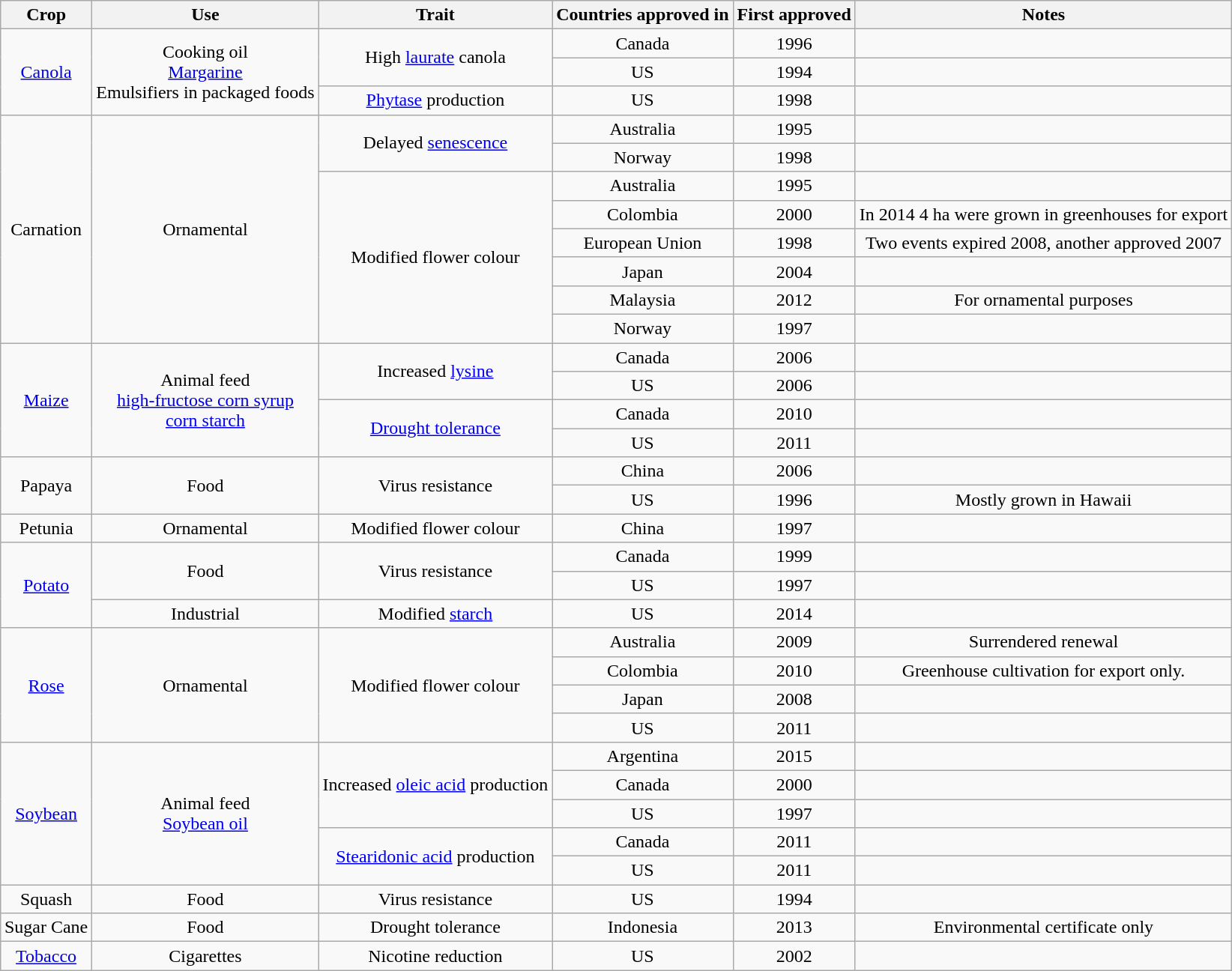<table style="margin:auto; text-align:center" class="wikitable sortable">
<tr>
<th>Crop</th>
<th>Use</th>
<th>Trait</th>
<th>Countries approved in</th>
<th>First approved</th>
<th>Notes</th>
</tr>
<tr>
<td rowspan="3"><a href='#'>Canola</a></td>
<td rowspan="3">Cooking oil<br><a href='#'>Margarine</a><br>Emulsifiers in packaged foods</td>
<td rowspan="2">High <a href='#'>laurate</a> canola</td>
<td>Canada</td>
<td>1996</td>
<td></td>
</tr>
<tr>
<td>US</td>
<td>1994</td>
<td></td>
</tr>
<tr>
<td><a href='#'>Phytase</a> production</td>
<td>US</td>
<td>1998</td>
<td></td>
</tr>
<tr>
<td rowspan="8">Carnation</td>
<td rowspan="8">Ornamental</td>
<td rowspan="2">Delayed <a href='#'>senescence</a></td>
<td>Australia</td>
<td>1995</td>
<td></td>
</tr>
<tr>
<td>Norway</td>
<td>1998</td>
<td></td>
</tr>
<tr>
<td rowspan="6">Modified flower colour</td>
<td>Australia</td>
<td>1995</td>
<td></td>
</tr>
<tr>
<td>Colombia</td>
<td>2000</td>
<td>In 2014 4 ha were grown in greenhouses for export</td>
</tr>
<tr>
<td>European Union</td>
<td>1998</td>
<td>Two events expired 2008, another approved 2007</td>
</tr>
<tr>
<td>Japan</td>
<td>2004</td>
<td></td>
</tr>
<tr>
<td>Malaysia</td>
<td>2012</td>
<td>For ornamental purposes</td>
</tr>
<tr>
<td>Norway</td>
<td>1997</td>
<td></td>
</tr>
<tr>
<td rowspan="4"><a href='#'>Maize</a></td>
<td rowspan="4">Animal feed<br><a href='#'>high-fructose corn syrup</a><br><a href='#'>corn starch</a></td>
<td rowspan="2">Increased <a href='#'>lysine</a></td>
<td>Canada</td>
<td>2006</td>
<td></td>
</tr>
<tr>
<td>US</td>
<td>2006</td>
<td></td>
</tr>
<tr>
<td rowspan="2"><a href='#'>Drought tolerance</a></td>
<td>Canada</td>
<td>2010</td>
<td></td>
</tr>
<tr>
<td>US</td>
<td>2011</td>
<td></td>
</tr>
<tr>
<td rowspan="2">Papaya</td>
<td rowspan="2">Food</td>
<td rowspan="2">Virus resistance</td>
<td>China</td>
<td>2006</td>
<td></td>
</tr>
<tr>
<td>US</td>
<td>1996</td>
<td>Mostly grown in Hawaii</td>
</tr>
<tr>
<td>Petunia</td>
<td>Ornamental</td>
<td>Modified flower colour</td>
<td>China</td>
<td>1997</td>
<td></td>
</tr>
<tr>
<td rowspan="3"><a href='#'>Potato</a></td>
<td rowspan="2">Food</td>
<td rowspan="2">Virus resistance</td>
<td>Canada</td>
<td>1999</td>
<td></td>
</tr>
<tr>
<td>US</td>
<td>1997</td>
<td></td>
</tr>
<tr>
<td>Industrial</td>
<td>Modified <a href='#'>starch</a></td>
<td>US</td>
<td>2014</td>
<td></td>
</tr>
<tr>
<td rowspan="4"><a href='#'>Rose</a></td>
<td rowspan="4">Ornamental</td>
<td rowspan="4">Modified flower colour</td>
<td>Australia</td>
<td>2009</td>
<td>Surrendered renewal</td>
</tr>
<tr>
<td>Colombia</td>
<td>2010</td>
<td>Greenhouse cultivation for export only.</td>
</tr>
<tr>
<td>Japan</td>
<td>2008</td>
<td></td>
</tr>
<tr>
<td>US</td>
<td>2011</td>
<td></td>
</tr>
<tr>
<td rowspan="5"><a href='#'>Soybean</a></td>
<td rowspan="5">Animal feed<br><a href='#'>Soybean oil</a></td>
<td rowspan="3">Increased <a href='#'>oleic acid</a> production</td>
<td>Argentina</td>
<td>2015</td>
<td></td>
</tr>
<tr>
<td>Canada</td>
<td>2000</td>
<td></td>
</tr>
<tr>
<td>US</td>
<td>1997</td>
<td></td>
</tr>
<tr>
<td rowspan="2"><a href='#'>Stearidonic acid</a> production</td>
<td>Canada</td>
<td>2011</td>
<td></td>
</tr>
<tr>
<td>US</td>
<td>2011</td>
<td></td>
</tr>
<tr>
<td>Squash</td>
<td>Food</td>
<td>Virus resistance</td>
<td>US</td>
<td>1994</td>
<td></td>
</tr>
<tr>
<td>Sugar Cane</td>
<td>Food</td>
<td>Drought tolerance</td>
<td>Indonesia</td>
<td>2013</td>
<td>Environmental certificate only</td>
</tr>
<tr>
<td><a href='#'>Tobacco</a></td>
<td>Cigarettes</td>
<td>Nicotine reduction</td>
<td>US</td>
<td>2002</td>
<td></td>
</tr>
</table>
